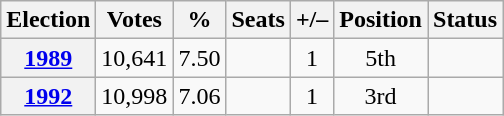<table class=wikitable style="text-align: center;">
<tr>
<th>Election</th>
<th>Votes</th>
<th>%</th>
<th>Seats</th>
<th>+/–</th>
<th>Position</th>
<th>Status</th>
</tr>
<tr>
<th><a href='#'>1989</a></th>
<td>10,641</td>
<td>7.50</td>
<td></td>
<td> 1</td>
<td> 5th</td>
<td></td>
</tr>
<tr>
<th><a href='#'>1992</a></th>
<td>10,998</td>
<td>7.06</td>
<td></td>
<td> 1</td>
<td> 3rd</td>
<td></td>
</tr>
</table>
